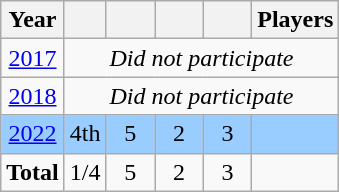<table class="wikitable" style="text-align: center;">
<tr>
<th>Year</th>
<th></th>
<th width=25px></th>
<th width=25px></th>
<th width=25px></th>
<th>Players</th>
</tr>
<tr>
<td> <a href='#'>2017</a></td>
<td colspan=5><em>Did not participate</em></td>
</tr>
<tr>
<td> <a href='#'>2018</a></td>
<td colspan=5><em>Did not participate</em></td>
</tr>
<tr valign="top" bgcolor=9acdff>
<td> <a href='#'>2022</a></td>
<td>4th</td>
<td>5</td>
<td>2</td>
<td>3</td>
<td></td>
</tr>
<tr>
<td><strong>Total</strong></td>
<td>1/4</td>
<td>5</td>
<td>2</td>
<td>3</td>
<td></td>
</tr>
</table>
